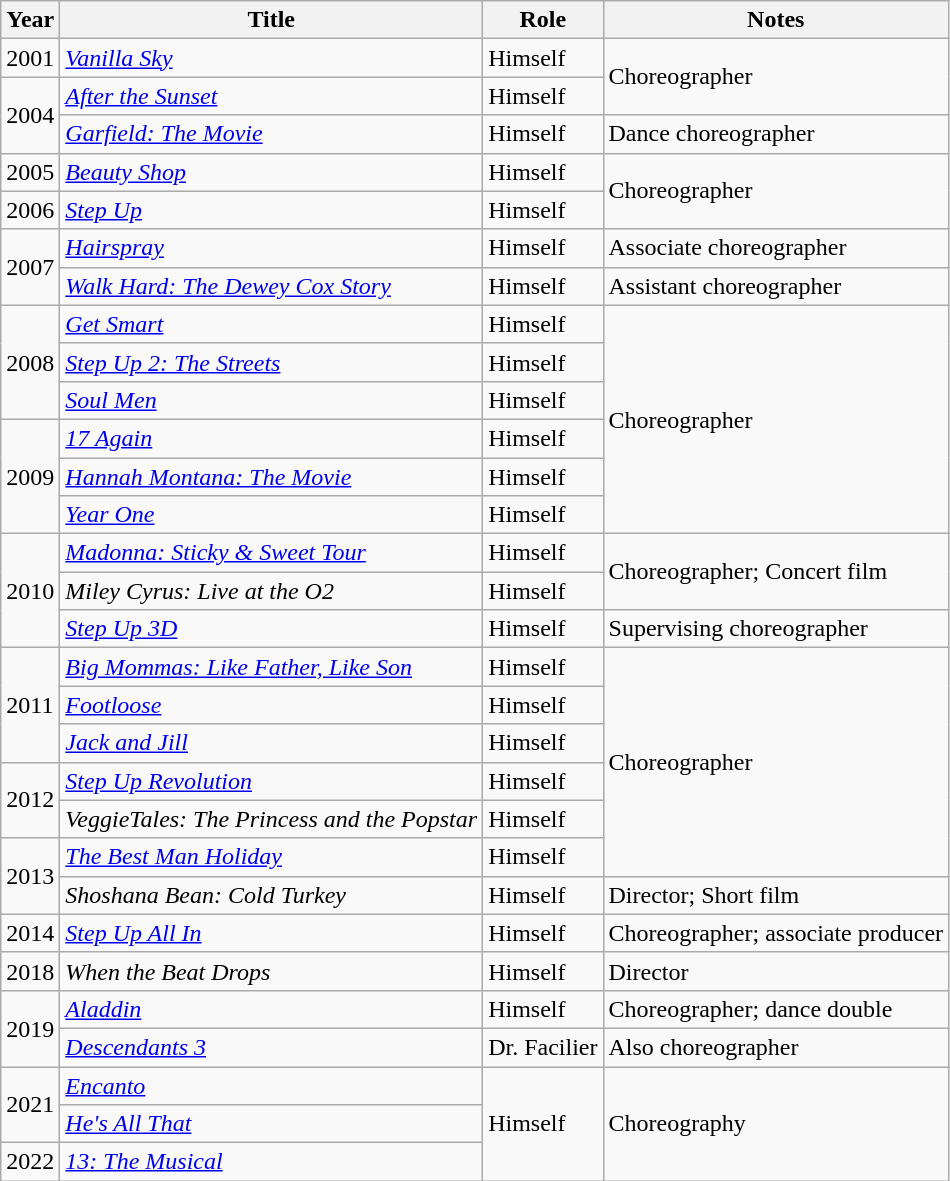<table class="wikitable">
<tr>
<th>Year</th>
<th>Title</th>
<th>Role</th>
<th>Notes</th>
</tr>
<tr>
<td>2001</td>
<td><em><a href='#'>Vanilla Sky</a></em></td>
<td>Himself</td>
<td rowspan=2>Choreographer</td>
</tr>
<tr>
<td rowspan="2">2004</td>
<td><em><a href='#'>After the Sunset</a></em></td>
<td>Himself</td>
</tr>
<tr>
<td><em><a href='#'>Garfield: The Movie</a></em></td>
<td>Himself</td>
<td>Dance choreographer</td>
</tr>
<tr>
<td>2005</td>
<td><em><a href='#'>Beauty Shop</a></em></td>
<td>Himself</td>
<td rowspan=2>Choreographer</td>
</tr>
<tr>
<td>2006</td>
<td><em><a href='#'>Step Up</a></em></td>
<td>Himself</td>
</tr>
<tr>
<td rowspan="2">2007</td>
<td><em><a href='#'>Hairspray</a></em></td>
<td>Himself</td>
<td>Associate choreographer</td>
</tr>
<tr>
<td><em><a href='#'>Walk Hard: The Dewey Cox Story</a></em></td>
<td>Himself</td>
<td>Assistant choreographer</td>
</tr>
<tr>
<td rowspan="3">2008</td>
<td><em><a href='#'>Get Smart</a></em></td>
<td>Himself</td>
<td rowspan=6>Choreographer</td>
</tr>
<tr>
<td><em><a href='#'>Step Up 2: The Streets</a></em></td>
<td>Himself</td>
</tr>
<tr>
<td><em><a href='#'>Soul Men</a></em></td>
<td>Himself</td>
</tr>
<tr>
<td rowspan="3">2009</td>
<td><em><a href='#'>17 Again</a></em></td>
<td>Himself</td>
</tr>
<tr>
<td><em><a href='#'>Hannah Montana: The Movie</a></em></td>
<td>Himself</td>
</tr>
<tr>
<td><em><a href='#'>Year One</a></em></td>
<td>Himself</td>
</tr>
<tr>
<td rowspan="3">2010</td>
<td><em><a href='#'>Madonna: Sticky & Sweet Tour</a></em></td>
<td>Himself</td>
<td rowspan=2>Choreographer; Concert film</td>
</tr>
<tr>
<td><em>Miley Cyrus: Live at the O2</em></td>
<td>Himself</td>
</tr>
<tr>
<td><em><a href='#'>Step Up 3D</a></em></td>
<td>Himself</td>
<td>Supervising choreographer</td>
</tr>
<tr>
<td rowspan="3">2011</td>
<td><em><a href='#'>Big Mommas: Like Father, Like Son</a></em></td>
<td>Himself</td>
<td rowspan=6>Choreographer</td>
</tr>
<tr>
<td><em><a href='#'>Footloose</a></em></td>
<td>Himself</td>
</tr>
<tr>
<td><em><a href='#'>Jack and Jill</a></em></td>
<td>Himself</td>
</tr>
<tr>
<td rowspan="2">2012</td>
<td><em><a href='#'>Step Up Revolution</a></em></td>
<td>Himself</td>
</tr>
<tr>
<td><em>VeggieTales: The Princess and the Popstar</em></td>
<td>Himself</td>
</tr>
<tr>
<td rowspan="2">2013</td>
<td><em><a href='#'>The Best Man Holiday</a></em></td>
<td>Himself</td>
</tr>
<tr>
<td><em>Shoshana Bean: Cold Turkey</em></td>
<td>Himself</td>
<td>Director; Short film</td>
</tr>
<tr>
<td>2014</td>
<td><em><a href='#'>Step Up All In</a></em></td>
<td>Himself</td>
<td>Choreographer; associate producer</td>
</tr>
<tr>
<td>2018</td>
<td><em>When the Beat Drops</em></td>
<td>Himself</td>
<td>Director</td>
</tr>
<tr>
<td rowspan="2">2019</td>
<td><em><a href='#'>Aladdin</a></em></td>
<td>Himself</td>
<td>Choreographer; dance double</td>
</tr>
<tr>
<td><em><a href='#'>Descendants 3</a></em></td>
<td>Dr. Facilier</td>
<td>Also choreographer</td>
</tr>
<tr>
<td rowspan="2">2021</td>
<td><em><a href='#'>Encanto</a></em></td>
<td rowspan=3>Himself</td>
<td rowspan=3>Choreography</td>
</tr>
<tr>
<td><em><a href='#'>He's All That</a></em></td>
</tr>
<tr>
<td>2022</td>
<td><em><a href='#'>13: The Musical</a></em></td>
</tr>
</table>
